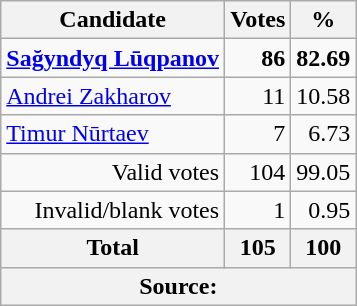<table class="wikitable" style="text-align:right">
<tr>
<th>Candidate</th>
<th>Votes</th>
<th>%</th>
</tr>
<tr>
<td align="left"><strong><a href='#'>Sağyndyq Lūqpanov</a></strong></td>
<td><strong>86</strong></td>
<td><strong>82.69</strong></td>
</tr>
<tr>
<td align="left"><a href='#'>Andrei Zakharov</a></td>
<td>11</td>
<td>10.58</td>
</tr>
<tr>
<td align="left"><a href='#'>Timur Nūrtaev</a></td>
<td>7</td>
<td>6.73</td>
</tr>
<tr>
<td>Valid votes</td>
<td>104</td>
<td>99.05</td>
</tr>
<tr>
<td>Invalid/blank votes</td>
<td>1</td>
<td>0.95</td>
</tr>
<tr>
<th>Total</th>
<th>105</th>
<th>100</th>
</tr>
<tr>
<th colspan="3">Source: </th>
</tr>
</table>
